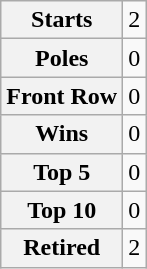<table class="wikitable" style="text-align:center">
<tr>
<th>Starts</th>
<td>2</td>
</tr>
<tr>
<th>Poles</th>
<td>0</td>
</tr>
<tr>
<th>Front Row</th>
<td>0</td>
</tr>
<tr>
<th>Wins</th>
<td>0</td>
</tr>
<tr>
<th>Top 5</th>
<td>0</td>
</tr>
<tr>
<th>Top 10</th>
<td>0</td>
</tr>
<tr>
<th>Retired</th>
<td>2</td>
</tr>
</table>
